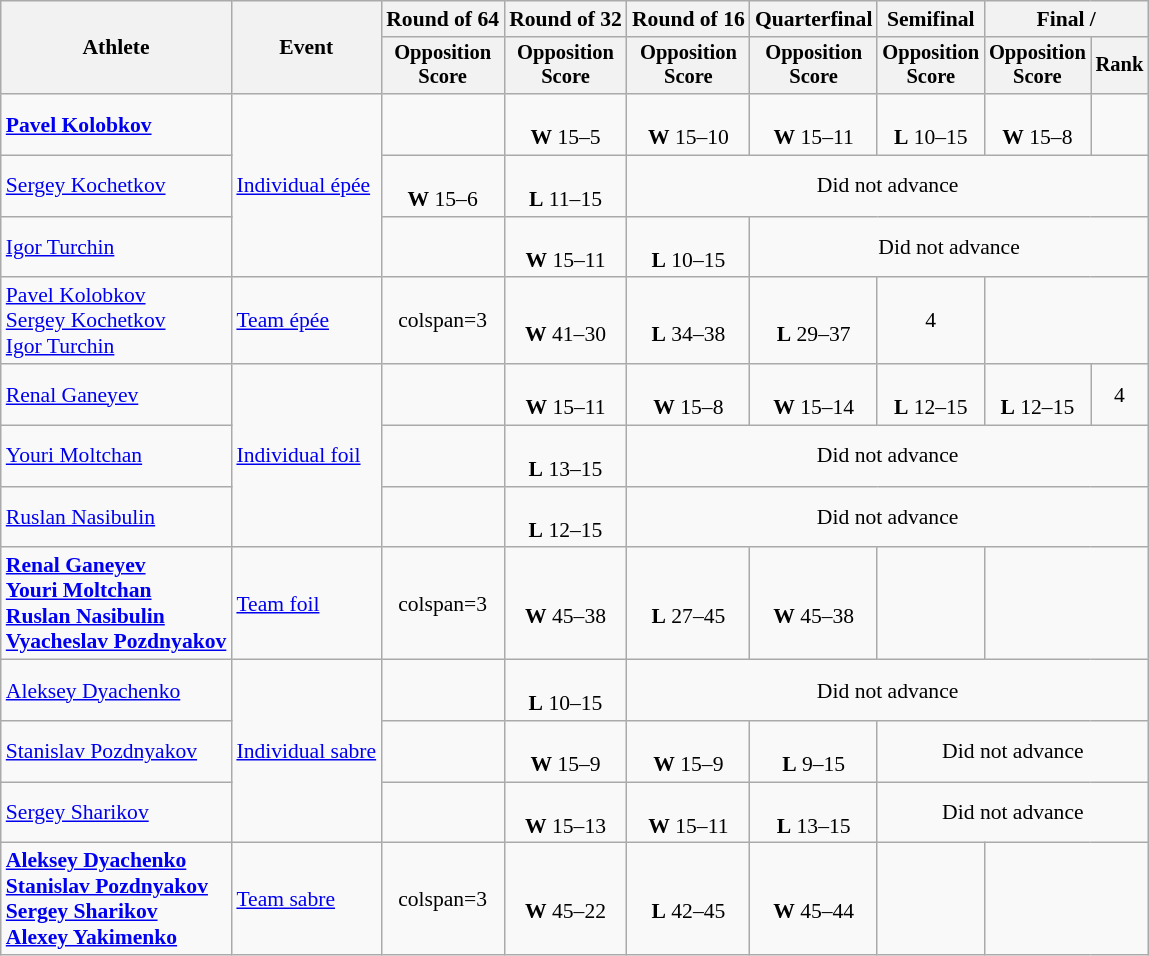<table class="wikitable" style="font-size:90%">
<tr>
<th rowspan="2">Athlete</th>
<th rowspan="2">Event</th>
<th>Round of 64</th>
<th>Round of 32</th>
<th>Round of 16</th>
<th>Quarterfinal</th>
<th>Semifinal</th>
<th colspan=2>Final / </th>
</tr>
<tr style="font-size:95%">
<th>Opposition <br> Score</th>
<th>Opposition <br> Score</th>
<th>Opposition <br> Score</th>
<th>Opposition <br> Score</th>
<th>Opposition <br> Score</th>
<th>Opposition <br> Score</th>
<th>Rank</th>
</tr>
<tr align=center>
<td align=left><strong><a href='#'>Pavel Kolobkov</a></strong></td>
<td align=left rowspan=3><a href='#'>Individual épée</a></td>
<td></td>
<td><br><strong>W</strong> 15–5</td>
<td><br><strong>W</strong> 15–10</td>
<td><br><strong>W</strong> 15–11</td>
<td><br><strong>L</strong> 10–15</td>
<td><br><strong>W</strong> 15–8</td>
<td></td>
</tr>
<tr align=center>
<td align=left><a href='#'>Sergey Kochetkov</a></td>
<td><br><strong>W</strong> 15–6</td>
<td><br><strong>L</strong> 11–15</td>
<td colspan=5>Did not advance</td>
</tr>
<tr align=center>
<td align=left><a href='#'>Igor Turchin</a></td>
<td></td>
<td><br><strong>W</strong> 15–11</td>
<td><br><strong>L</strong> 10–15</td>
<td colspan=4>Did not advance</td>
</tr>
<tr align=center>
<td align=left><a href='#'>Pavel Kolobkov</a><br><a href='#'>Sergey Kochetkov</a><br><a href='#'>Igor Turchin</a></td>
<td align=left><a href='#'>Team épée</a></td>
<td>colspan=3 </td>
<td><br><strong>W</strong> 41–30</td>
<td><br><strong>L</strong> 34–38</td>
<td><br><strong>L</strong> 29–37</td>
<td>4</td>
</tr>
<tr align=center>
<td align=left><a href='#'>Renal Ganeyev</a></td>
<td align=left rowspan=3><a href='#'>Individual foil</a></td>
<td></td>
<td><br><strong>W</strong> 15–11</td>
<td><br><strong>W</strong> 15–8</td>
<td><br><strong>W</strong> 15–14</td>
<td><br><strong>L</strong> 12–15</td>
<td><br><strong>L</strong> 12–15</td>
<td>4</td>
</tr>
<tr align=center>
<td align=left><a href='#'>Youri Moltchan</a></td>
<td></td>
<td><br><strong>L</strong> 13–15</td>
<td colspan=5>Did not advance</td>
</tr>
<tr align=center>
<td align=left><a href='#'>Ruslan Nasibulin</a></td>
<td></td>
<td><br><strong>L</strong> 12–15</td>
<td colspan=5>Did not advance</td>
</tr>
<tr align=center>
<td align=left><strong><a href='#'>Renal Ganeyev</a><br><a href='#'>Youri Moltchan</a><br><a href='#'>Ruslan Nasibulin</a><br><a href='#'>Vyacheslav Pozdnyakov</a></strong></td>
<td align=left><a href='#'>Team foil</a></td>
<td>colspan=3 </td>
<td><br><strong>W</strong> 45–38</td>
<td><br><strong>L</strong> 27–45</td>
<td><br><strong>W</strong> 45–38</td>
<td></td>
</tr>
<tr align=center>
<td align=left><a href='#'>Aleksey Dyachenko</a></td>
<td align=left rowspan=3><a href='#'>Individual sabre</a></td>
<td></td>
<td><br><strong>L</strong> 10–15</td>
<td colspan=5>Did not advance</td>
</tr>
<tr align=center>
<td align=left><a href='#'>Stanislav Pozdnyakov</a></td>
<td></td>
<td><br><strong>W</strong> 15–9</td>
<td><br><strong>W</strong> 15–9</td>
<td><br><strong>L</strong> 9–15</td>
<td colspan=3>Did not advance</td>
</tr>
<tr align=center>
<td align=left><a href='#'>Sergey Sharikov</a></td>
<td></td>
<td><br><strong>W</strong> 15–13</td>
<td><br><strong>W</strong> 15–11</td>
<td><br><strong>L</strong> 13–15</td>
<td colspan=3>Did not advance</td>
</tr>
<tr align=center>
<td align=left><strong><a href='#'>Aleksey Dyachenko</a><br><a href='#'>Stanislav Pozdnyakov</a><br><a href='#'>Sergey Sharikov</a><br><a href='#'>Alexey Yakimenko</a></strong></td>
<td align=left><a href='#'>Team sabre</a></td>
<td>colspan=3 </td>
<td><br><strong>W</strong> 45–22</td>
<td><br><strong>L</strong> 42–45</td>
<td><br><strong>W</strong> 45–44</td>
<td></td>
</tr>
</table>
